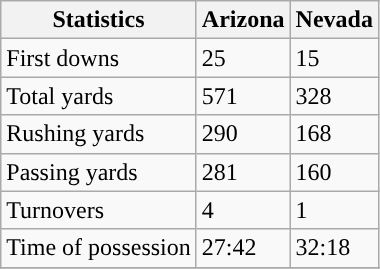<table class="wikitable">
<tr>
<th>Statistics</th>
<th>Arizona</th>
<th>Nevada</th>
</tr>
<tr>
<td>First downs</td>
<td>25</td>
<td>15</td>
</tr>
<tr>
<td>Total yards</td>
<td>571</td>
<td>328</td>
</tr>
<tr>
<td>Rushing yards</td>
<td>290</td>
<td>168</td>
</tr>
<tr>
<td>Passing yards</td>
<td>281</td>
<td>160</td>
</tr>
<tr>
<td>Turnovers</td>
<td>4</td>
<td>1</td>
</tr>
<tr>
<td>Time of possession</td>
<td>27:42</td>
<td>32:18</td>
</tr>
<tr>
</tr>
</table>
